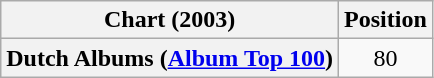<table class="wikitable plainrowheaders" style="text-align:center">
<tr>
<th scope="col">Chart (2003)</th>
<th scope="col">Position</th>
</tr>
<tr>
<th scope="row">Dutch Albums (<a href='#'>Album Top 100</a>)</th>
<td>80</td>
</tr>
</table>
